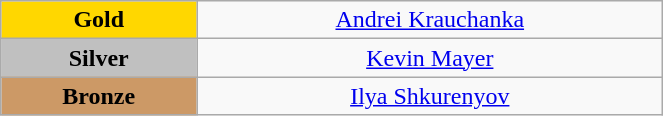<table class="wikitable" style=" text-align:center; " width="35%">
<tr>
<td bgcolor="gold"><strong>Gold</strong></td>
<td><a href='#'>Andrei Krauchanka</a><br>  <small><em></em></small></td>
</tr>
<tr>
<td bgcolor="silver"><strong>Silver</strong></td>
<td><a href='#'>Kevin Mayer</a><br>  <small><em></em></small></td>
</tr>
<tr>
<td bgcolor="CC9966"><strong>Bronze</strong></td>
<td><a href='#'>Ilya Shkurenyov</a><br>  <small><em></em></small></td>
</tr>
</table>
